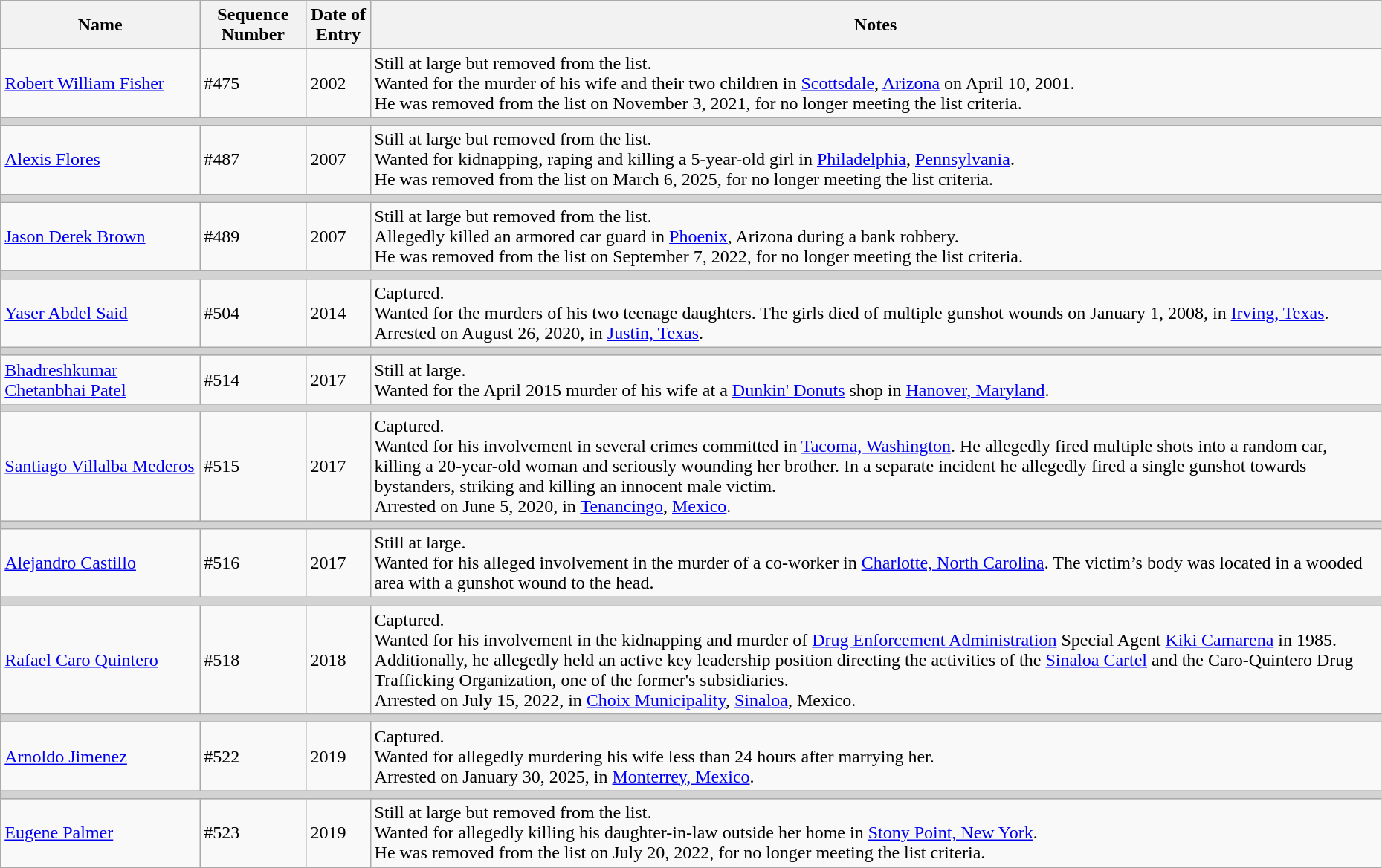<table class="wikitable" style="width:98%;">
<tr>
<th>Name</th>
<th>Sequence Number</th>
<th scope="col" width="50">Date of Entry</th>
<th>Notes</th>
</tr>
<tr>
<td style="white-space:nowrap;"><a href='#'>Robert William Fisher</a></td>
<td>#475</td>
<td>2002</td>
<td>Still at large but removed from the list.<br>Wanted for the murder of his wife and their two children in <a href='#'>Scottsdale</a>, <a href='#'>Arizona</a> on April 10, 2001.<br>He was removed from the list on November 3, 2021, for no longer meeting the list criteria.</td>
</tr>
<tr>
<td colSpan="4" style="background-color:lightgrey;"></td>
</tr>
<tr>
<td><a href='#'>Alexis Flores</a></td>
<td>#487</td>
<td>2007</td>
<td>Still at large but removed from the list.<br>Wanted for kidnapping, raping and killing a 5-year-old girl in <a href='#'>Philadelphia</a>, <a href='#'>Pennsylvania</a>.<br>He was removed from the list on March 6, 2025, for no longer meeting the list criteria.</td>
</tr>
<tr>
<td colSpan="4" style="background-color:lightgrey;"></td>
</tr>
<tr>
<td><a href='#'>Jason Derek Brown</a></td>
<td>#489</td>
<td>2007</td>
<td>Still at large but removed from the list.<br>Allegedly killed an armored car guard in <a href='#'>Phoenix</a>, Arizona during a bank robbery.<br>He was removed from the list on September 7, 2022, for no longer meeting the list criteria.</td>
</tr>
<tr>
<td colSpan="4" style="background-color:lightgrey;"></td>
</tr>
<tr>
<td><a href='#'>Yaser Abdel Said</a></td>
<td>#504</td>
<td>2014</td>
<td>Captured.<br>Wanted for the murders of his two teenage daughters. The girls died of multiple gunshot wounds on January 1, 2008, in <a href='#'>Irving, Texas</a>.<br>Arrested on August 26, 2020, in <a href='#'>Justin, Texas</a>.</td>
</tr>
<tr>
<td colSpan="4" style="background-color:lightgrey;"></td>
</tr>
<tr>
<td><a href='#'>Bhadreshkumar Chetanbhai Patel</a></td>
<td>#514</td>
<td>2017</td>
<td>Still at large.<br>Wanted for the April 2015 murder of his wife at a <a href='#'>Dunkin' Donuts</a> shop in <a href='#'>Hanover, Maryland</a>.</td>
</tr>
<tr>
<td colSpan="4" style="background-color:lightgrey;"></td>
</tr>
<tr>
<td><a href='#'>Santiago Villalba Mederos</a></td>
<td>#515</td>
<td>2017</td>
<td>Captured.<br>Wanted for his involvement in several crimes committed in <a href='#'>Tacoma, Washington</a>. He allegedly fired multiple shots into a random car, killing a 20-year-old woman and seriously wounding her brother. In a separate incident he allegedly fired a single gunshot towards bystanders, striking and killing an innocent male victim.<br>Arrested on June 5, 2020, in <a href='#'>Tenancingo</a>, <a href='#'>Mexico</a>.</td>
</tr>
<tr>
<td colSpan="4" style="background-color:lightgrey;"></td>
</tr>
<tr>
<td><a href='#'>Alejandro Castillo</a></td>
<td>#516</td>
<td>2017</td>
<td>Still at large.<br>Wanted for his alleged involvement in the murder of a co-worker in <a href='#'>Charlotte, North Carolina</a>. The victim’s body was located in a wooded area with a gunshot wound to the head.</td>
</tr>
<tr>
<td colSpan="4" style="background-color:lightgrey;"></td>
</tr>
<tr>
<td><a href='#'>Rafael Caro Quintero</a></td>
<td>#518</td>
<td>2018</td>
<td>Captured.<br>Wanted for his involvement in the kidnapping and murder of <a href='#'>Drug Enforcement Administration</a> Special Agent <a href='#'>Kiki Camarena</a> in 1985. Additionally, he allegedly held an active key leadership position directing the activities of the <a href='#'>Sinaloa Cartel</a> and the Caro-Quintero Drug Trafficking Organization, one of the former's subsidiaries.<br>Arrested on July 15, 2022, in <a href='#'>Choix Municipality</a>, <a href='#'>Sinaloa</a>, Mexico.</td>
</tr>
<tr>
<td colSpan="4" style="background-color:lightgrey;"></td>
</tr>
<tr>
<td><a href='#'>Arnoldo Jimenez</a></td>
<td>#522</td>
<td>2019</td>
<td>Captured.<br>Wanted for allegedly murdering his wife less than 24 hours after marrying her.<br>Arrested on January 30, 2025, in <a href='#'>Monterrey, Mexico</a>.</td>
</tr>
<tr>
<td colSpan="4" style="background-color:lightgrey;"></td>
</tr>
<tr>
<td><a href='#'>Eugene Palmer</a></td>
<td>#523</td>
<td>2019</td>
<td>Still at large but removed from the list.<br>Wanted for allegedly killing his daughter-in-law outside her home in <a href='#'>Stony Point, New York</a>.<br>He was removed from the list on July 20, 2022, for no longer meeting the list criteria.</td>
</tr>
</table>
